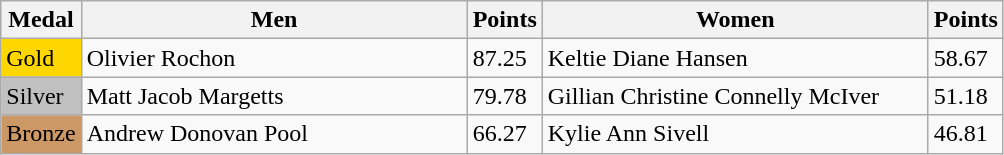<table class="wikitable">
<tr>
<th>Medal</th>
<th width="250">Men</th>
<th>Points</th>
<th width="250">Women</th>
<th>Points</th>
</tr>
<tr>
<td bgcolor="gold">Gold</td>
<td> Olivier Rochon</td>
<td>87.25</td>
<td> Keltie Diane Hansen</td>
<td>58.67</td>
</tr>
<tr>
<td bgcolor="silver">Silver</td>
<td> Matt Jacob Margetts</td>
<td>79.78</td>
<td> Gillian Christine Connelly McIver</td>
<td>51.18</td>
</tr>
<tr>
<td bgcolor="CC9966">Bronze</td>
<td> Andrew Donovan Pool</td>
<td>66.27</td>
<td> Kylie Ann Sivell</td>
<td>46.81</td>
</tr>
</table>
